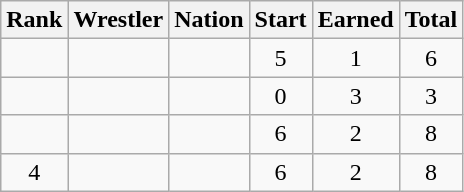<table class="wikitable sortable" style="text-align:center;">
<tr>
<th>Rank</th>
<th>Wrestler</th>
<th>Nation</th>
<th>Start</th>
<th>Earned</th>
<th>Total</th>
</tr>
<tr>
<td></td>
<td align=left></td>
<td align=left></td>
<td>5</td>
<td>1</td>
<td>6</td>
</tr>
<tr>
<td></td>
<td align=left></td>
<td align=left></td>
<td>0</td>
<td>3</td>
<td>3</td>
</tr>
<tr>
<td></td>
<td align=left></td>
<td align=left></td>
<td>6</td>
<td>2</td>
<td>8</td>
</tr>
<tr>
<td>4</td>
<td align=left></td>
<td align=left></td>
<td>6</td>
<td>2</td>
<td>8</td>
</tr>
</table>
